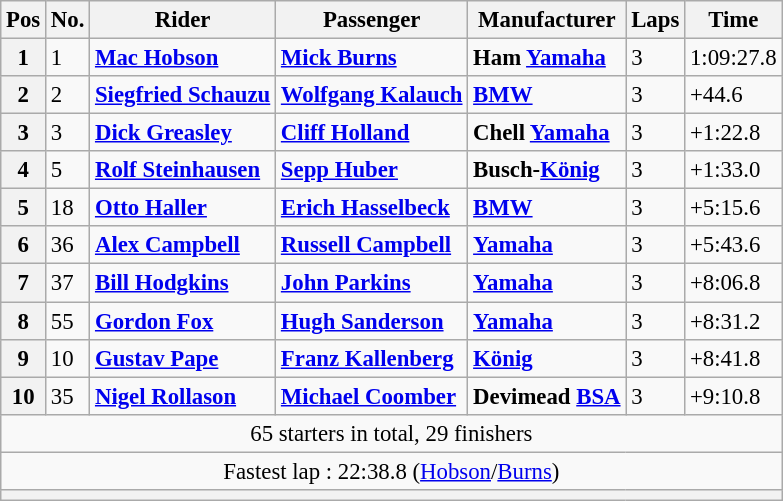<table class="wikitable" style="font-size: 95%;">
<tr>
<th>Pos</th>
<th>No.</th>
<th>Rider</th>
<th>Passenger</th>
<th>Manufacturer</th>
<th>Laps</th>
<th>Time</th>
</tr>
<tr>
<th>1</th>
<td>1</td>
<td> <strong><a href='#'>Mac Hobson</a></strong></td>
<td> <strong><a href='#'>Mick Burns</a></strong></td>
<td><strong>Ham <a href='#'>Yamaha</a></strong></td>
<td>3</td>
<td>1:09:27.8</td>
</tr>
<tr>
<th>2</th>
<td>2</td>
<td> <strong><a href='#'>Siegfried Schauzu</a></strong></td>
<td> <strong><a href='#'>Wolfgang Kalauch</a></strong></td>
<td><strong><a href='#'>BMW</a></strong></td>
<td>3</td>
<td>+44.6</td>
</tr>
<tr>
<th>3</th>
<td>3</td>
<td> <strong><a href='#'>Dick Greasley</a></strong></td>
<td> <strong><a href='#'>Cliff Holland</a></strong></td>
<td><strong>Chell <a href='#'>Yamaha</a></strong></td>
<td>3</td>
<td>+1:22.8</td>
</tr>
<tr>
<th>4</th>
<td>5</td>
<td> <strong><a href='#'>Rolf Steinhausen</a></strong></td>
<td> <strong><a href='#'>Sepp Huber</a></strong></td>
<td><strong>Busch-<a href='#'>König</a></strong></td>
<td>3</td>
<td>+1:33.0</td>
</tr>
<tr>
<th>5</th>
<td>18</td>
<td> <strong><a href='#'>Otto Haller</a></strong></td>
<td> <strong><a href='#'>Erich Hasselbeck</a></strong></td>
<td><strong><a href='#'>BMW</a></strong></td>
<td>3</td>
<td>+5:15.6</td>
</tr>
<tr>
<th>6</th>
<td>36</td>
<td> <strong><a href='#'>Alex Campbell</a></strong></td>
<td> <strong><a href='#'>Russell Campbell</a></strong></td>
<td><strong><a href='#'>Yamaha</a></strong></td>
<td>3</td>
<td>+5:43.6</td>
</tr>
<tr>
<th>7</th>
<td>37</td>
<td> <strong><a href='#'>Bill Hodgkins</a></strong></td>
<td> <strong><a href='#'>John Parkins</a></strong></td>
<td><strong><a href='#'>Yamaha</a></strong></td>
<td>3</td>
<td>+8:06.8</td>
</tr>
<tr>
<th>8</th>
<td>55</td>
<td> <strong><a href='#'>Gordon Fox</a></strong></td>
<td> <strong><a href='#'>Hugh Sanderson</a></strong></td>
<td><strong><a href='#'>Yamaha</a></strong></td>
<td>3</td>
<td>+8:31.2</td>
</tr>
<tr>
<th>9</th>
<td>10</td>
<td> <strong><a href='#'>Gustav Pape</a></strong></td>
<td> <strong><a href='#'>Franz Kallenberg</a></strong></td>
<td><strong><a href='#'>König</a></strong></td>
<td>3</td>
<td>+8:41.8</td>
</tr>
<tr>
<th>10</th>
<td>35</td>
<td> <strong><a href='#'>Nigel Rollason</a></strong></td>
<td> <strong><a href='#'>Michael Coomber</a></strong></td>
<td><strong>Devimead <a href='#'>BSA</a></strong></td>
<td>3</td>
<td>+9:10.8</td>
</tr>
<tr>
<td colspan=7 align=center>65 starters in total, 29 finishers</td>
</tr>
<tr>
<td colspan=7 align=center>Fastest lap : 22:38.8 (<a href='#'>Hobson</a>/<a href='#'>Burns</a>)</td>
</tr>
<tr>
<th colspan=7></th>
</tr>
</table>
